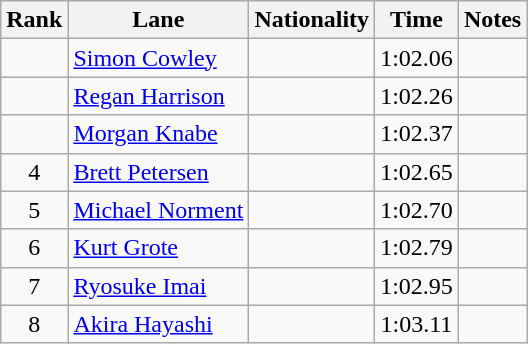<table class="wikitable sortable" style="text-align:center">
<tr>
<th>Rank</th>
<th>Lane</th>
<th>Nationality</th>
<th>Time</th>
<th>Notes</th>
</tr>
<tr>
<td></td>
<td align=left><a href='#'>Simon Cowley</a></td>
<td align=left></td>
<td>1:02.06</td>
<td></td>
</tr>
<tr>
<td></td>
<td align=left><a href='#'>Regan Harrison</a></td>
<td align=left></td>
<td>1:02.26</td>
<td></td>
</tr>
<tr>
<td></td>
<td align=left><a href='#'>Morgan Knabe</a></td>
<td align=left></td>
<td>1:02.37</td>
<td></td>
</tr>
<tr>
<td>4</td>
<td align=left><a href='#'>Brett Petersen</a></td>
<td align=left></td>
<td>1:02.65</td>
<td></td>
</tr>
<tr>
<td>5</td>
<td align=left><a href='#'>Michael Norment</a></td>
<td align=left></td>
<td>1:02.70</td>
<td></td>
</tr>
<tr>
<td>6</td>
<td align=left><a href='#'>Kurt Grote</a></td>
<td align=left></td>
<td>1:02.79</td>
<td></td>
</tr>
<tr>
<td>7</td>
<td align=left><a href='#'>Ryosuke Imai</a></td>
<td align=left></td>
<td>1:02.95</td>
<td></td>
</tr>
<tr>
<td>8</td>
<td align=left><a href='#'>Akira Hayashi</a></td>
<td align=left></td>
<td>1:03.11</td>
<td></td>
</tr>
</table>
